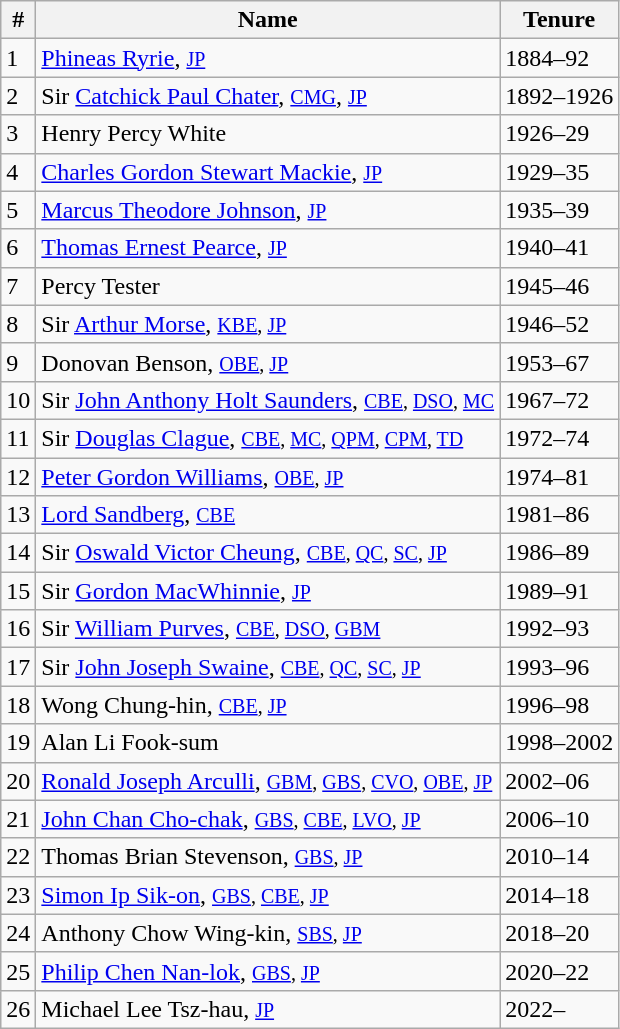<table class="wikitable">
<tr>
<th>#</th>
<th>Name</th>
<th>Tenure</th>
</tr>
<tr>
<td>1</td>
<td><a href='#'>Phineas Ryrie</a>, <small><a href='#'>JP</a></small></td>
<td>1884–92</td>
</tr>
<tr>
<td>2</td>
<td>Sir <a href='#'>Catchick Paul Chater</a>, <a href='#'><small>CMG</small></a>, <small><a href='#'>JP</a></small></td>
<td>1892–1926</td>
</tr>
<tr>
<td>3</td>
<td>Henry Percy White</td>
<td>1926–29</td>
</tr>
<tr>
<td>4</td>
<td><a href='#'>Charles Gordon Stewart Mackie</a>, <small><a href='#'>JP</a></small></td>
<td>1929–35</td>
</tr>
<tr>
<td>5</td>
<td><a href='#'>Marcus Theodore Johnson</a>, <small><a href='#'>JP</a></small></td>
<td>1935–39</td>
</tr>
<tr>
<td>6</td>
<td><a href='#'>Thomas Ernest Pearce</a>, <small><a href='#'>JP</a></small></td>
<td>1940–41</td>
</tr>
<tr>
<td>7</td>
<td>Percy Tester</td>
<td>1945–46</td>
</tr>
<tr>
<td>8</td>
<td>Sir <a href='#'>Arthur Morse</a>, <small><a href='#'>KBE</a>, <a href='#'>JP</a></small></td>
<td>1946–52</td>
</tr>
<tr>
<td>9</td>
<td>Donovan Benson, <small><a href='#'>OBE</a>, <a href='#'>JP</a></small></td>
<td>1953–67</td>
</tr>
<tr>
<td>10</td>
<td>Sir <a href='#'>John Anthony Holt Saunders</a>, <small><a href='#'>CBE</a>, <a href='#'>DSO</a>, <a href='#'>MC</a></small></td>
<td>1967–72</td>
</tr>
<tr>
<td>11</td>
<td>Sir <a href='#'>Douglas Clague</a>, <small><a href='#'>CBE</a>, <a href='#'>MC</a>, <a href='#'>QPM</a>, <a href='#'>CPM</a>, <a href='#'>TD</a></small></td>
<td>1972–74</td>
</tr>
<tr>
<td>12</td>
<td><a href='#'>Peter Gordon Williams</a>, <small><a href='#'>OBE</a>, <a href='#'>JP</a></small></td>
<td>1974–81</td>
</tr>
<tr>
<td>13</td>
<td><a href='#'>Lord Sandberg</a>, <small><a href='#'>CBE</a></small></td>
<td>1981–86</td>
</tr>
<tr>
<td>14</td>
<td>Sir <a href='#'>Oswald Victor Cheung</a>, <small><a href='#'>CBE</a>, <a href='#'>QC</a>, <a href='#'>SC</a>, <a href='#'>JP</a></small></td>
<td>1986–89</td>
</tr>
<tr>
<td>15</td>
<td>Sir <a href='#'>Gordon MacWhinnie</a>, <small><a href='#'>JP</a></small></td>
<td>1989–91</td>
</tr>
<tr>
<td>16</td>
<td>Sir <a href='#'>William Purves</a>, <small><a href='#'>CBE</a>, <a href='#'>DSO</a>, <a href='#'>GBM</a></small></td>
<td>1992–93</td>
</tr>
<tr>
<td>17</td>
<td>Sir <a href='#'>John Joseph Swaine</a>, <small><a href='#'>CBE</a>, <a href='#'>QC</a>, <a href='#'>SC</a>, <a href='#'>JP</a></small></td>
<td>1993–96</td>
</tr>
<tr>
<td>18</td>
<td>Wong Chung-hin, <small><a href='#'>CBE</a></small><small>, <a href='#'>JP</a></small></td>
<td>1996–98</td>
</tr>
<tr>
<td>19</td>
<td>Alan Li Fook-sum</td>
<td>1998–2002</td>
</tr>
<tr>
<td>20</td>
<td><a href='#'>Ronald Joseph Arculli</a>, <small><a href='#'>GBM</a>, <a href='#'>GBS</a>, <a href='#'>CVO</a>, <a href='#'>OBE</a>, <a href='#'>JP</a></small></td>
<td>2002–06</td>
</tr>
<tr>
<td>21</td>
<td><a href='#'>John Chan Cho-chak</a>, <small><a href='#'>GBS</a>, <a href='#'>CBE</a>, <a href='#'>LVO</a>, <a href='#'>JP</a></small></td>
<td>2006–10</td>
</tr>
<tr>
<td>22</td>
<td>Thomas Brian Stevenson, <small><a href='#'>GBS</a>, <a href='#'>JP</a></small></td>
<td>2010–14</td>
</tr>
<tr>
<td>23</td>
<td><a href='#'>Simon Ip Sik-on</a>, <small><a href='#'>GBS</a>, <a href='#'>CBE</a>, <a href='#'>JP</a></small></td>
<td>2014–18</td>
</tr>
<tr>
<td>24</td>
<td>Anthony Chow Wing-kin, <small><a href='#'>SBS</a>, <a href='#'>JP</a></small></td>
<td>2018–20</td>
</tr>
<tr>
<td>25</td>
<td><a href='#'>Philip Chen Nan-lok</a>, <small><a href='#'>GBS</a>, <a href='#'>JP</a></small></td>
<td>2020–22</td>
</tr>
<tr>
<td>26</td>
<td>Michael Lee Tsz-hau, <small><a href='#'>JP</a></small></td>
<td>2022–</td>
</tr>
</table>
